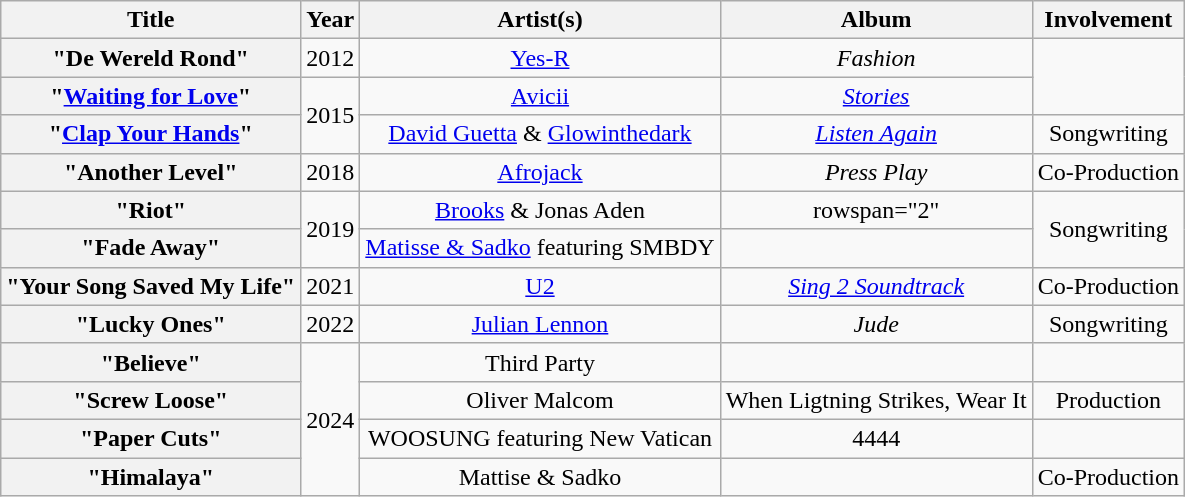<table class="wikitable plainrowheaders" style="text-align:center;">
<tr>
<th scope="col">Title</th>
<th scope="col">Year</th>
<th scope="col">Artist(s)</th>
<th scope="col">Album</th>
<th scope="col">Involvement</th>
</tr>
<tr>
<th scope="row">"De Wereld Rond"</th>
<td>2012</td>
<td><a href='#'>Yes-R</a></td>
<td><em>Fashion</em></td>
<td rowspan="2"></td>
</tr>
<tr>
<th scope="row">"<a href='#'>Waiting for Love</a>"</th>
<td rowspan="2">2015</td>
<td><a href='#'>Avicii</a></td>
<td><em><a href='#'>Stories</a></em></td>
</tr>
<tr>
<th scope="row">"<a href='#'>Clap Your Hands</a>"</th>
<td><a href='#'>David Guetta</a> & <a href='#'>Glowinthedark</a></td>
<td><em><a href='#'>Listen Again</a></em></td>
<td>Songwriting</td>
</tr>
<tr>
<th scope="row">"Another Level"</th>
<td>2018</td>
<td><a href='#'>Afrojack</a></td>
<td><em>Press Play</em></td>
<td>Co-Production</td>
</tr>
<tr>
<th scope="row">"Riot"</th>
<td rowspan="2">2019</td>
<td><a href='#'>Brooks</a> & Jonas Aden</td>
<td>rowspan="2" </td>
<td rowspan="2">Songwriting</td>
</tr>
<tr>
<th scope="row">"Fade Away"</th>
<td><a href='#'>Matisse & Sadko</a> featuring SMBDY</td>
</tr>
<tr>
<th scope="row">"Your Song Saved My Life"</th>
<td>2021</td>
<td><a href='#'>U2</a></td>
<td><em><a href='#'>Sing 2 Soundtrack</a></em></td>
<td>Co-Production</td>
</tr>
<tr>
<th scope="row">"Lucky Ones"</th>
<td>2022</td>
<td><a href='#'>Julian Lennon</a></td>
<td><em>Jude</em></td>
<td>Songwriting</td>
</tr>
<tr>
<th scope="row">"Believe"</th>
<td rowspan="4">2024</td>
<td>Third Party</td>
<td></td>
<td></td>
</tr>
<tr>
<th scope="row">"Screw Loose"</th>
<td>Oliver Malcom</td>
<td>When Ligtning Strikes, Wear It</td>
<td>Production</td>
</tr>
<tr>
<th scope="row">"Paper Cuts"</th>
<td>WOOSUNG featuring New Vatican</td>
<td>4444</td>
<td></td>
</tr>
<tr>
<th scope="row">"Himalaya"</th>
<td>Mattise & Sadko</td>
<td></td>
<td>Co-Production</td>
</tr>
</table>
